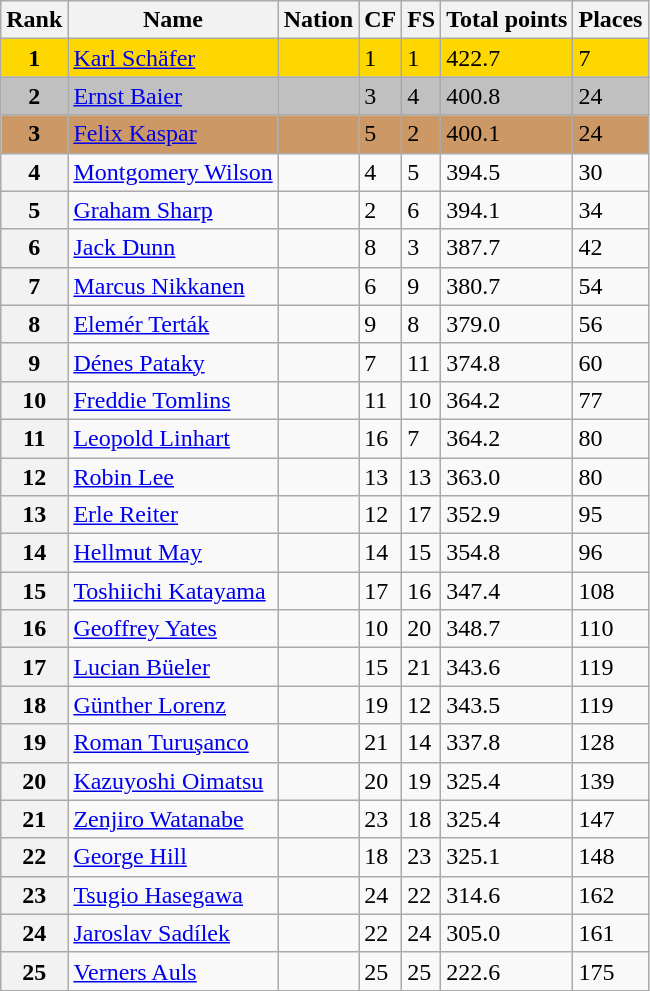<table class=wikitable>
<tr>
<th>Rank</th>
<th>Name</th>
<th>Nation</th>
<th>CF</th>
<th>FS</th>
<th>Total points</th>
<th>Places</th>
</tr>
<tr bgcolor=gold>
<td align=center><strong>1</strong></td>
<td><a href='#'>Karl Schäfer</a></td>
<td></td>
<td>1</td>
<td>1</td>
<td>422.7</td>
<td>7</td>
</tr>
<tr bgcolor=silver>
<td align=center><strong>2</strong></td>
<td><a href='#'>Ernst Baier</a></td>
<td></td>
<td>3</td>
<td>4</td>
<td>400.8</td>
<td>24</td>
</tr>
<tr bgcolor=cc9966>
<td align=center><strong>3</strong></td>
<td><a href='#'>Felix Kaspar</a></td>
<td></td>
<td>5</td>
<td>2</td>
<td>400.1</td>
<td>24</td>
</tr>
<tr>
<th>4</th>
<td><a href='#'>Montgomery Wilson</a></td>
<td></td>
<td>4</td>
<td>5</td>
<td>394.5</td>
<td>30</td>
</tr>
<tr>
<th>5</th>
<td><a href='#'>Graham Sharp</a></td>
<td></td>
<td>2</td>
<td>6</td>
<td>394.1</td>
<td>34</td>
</tr>
<tr>
<th>6</th>
<td><a href='#'>Jack Dunn</a></td>
<td></td>
<td>8</td>
<td>3</td>
<td>387.7</td>
<td>42</td>
</tr>
<tr>
<th>7</th>
<td><a href='#'>Marcus Nikkanen</a></td>
<td></td>
<td>6</td>
<td>9</td>
<td>380.7</td>
<td>54</td>
</tr>
<tr>
<th>8</th>
<td><a href='#'>Elemér Terták</a></td>
<td></td>
<td>9</td>
<td>8</td>
<td>379.0</td>
<td>56</td>
</tr>
<tr>
<th>9</th>
<td><a href='#'>Dénes Pataky</a></td>
<td></td>
<td>7</td>
<td>11</td>
<td>374.8</td>
<td>60</td>
</tr>
<tr>
<th>10</th>
<td><a href='#'>Freddie Tomlins</a></td>
<td></td>
<td>11</td>
<td>10</td>
<td>364.2</td>
<td>77</td>
</tr>
<tr>
<th>11</th>
<td><a href='#'>Leopold Linhart</a></td>
<td></td>
<td>16</td>
<td>7</td>
<td>364.2</td>
<td>80</td>
</tr>
<tr>
<th>12</th>
<td><a href='#'>Robin Lee</a></td>
<td></td>
<td>13</td>
<td>13</td>
<td>363.0</td>
<td>80</td>
</tr>
<tr>
<th>13</th>
<td><a href='#'>Erle Reiter</a></td>
<td></td>
<td>12</td>
<td>17</td>
<td>352.9</td>
<td>95</td>
</tr>
<tr>
<th>14</th>
<td><a href='#'>Hellmut May</a></td>
<td></td>
<td>14</td>
<td>15</td>
<td>354.8</td>
<td>96</td>
</tr>
<tr>
<th>15</th>
<td><a href='#'>Toshiichi Katayama</a></td>
<td></td>
<td>17</td>
<td>16</td>
<td>347.4</td>
<td>108</td>
</tr>
<tr>
<th>16</th>
<td><a href='#'>Geoffrey Yates</a></td>
<td></td>
<td>10</td>
<td>20</td>
<td>348.7</td>
<td>110</td>
</tr>
<tr>
<th>17</th>
<td><a href='#'>Lucian Büeler</a></td>
<td></td>
<td>15</td>
<td>21</td>
<td>343.6</td>
<td>119</td>
</tr>
<tr>
<th>18</th>
<td><a href='#'>Günther Lorenz</a></td>
<td></td>
<td>19</td>
<td>12</td>
<td>343.5</td>
<td>119</td>
</tr>
<tr>
<th>19</th>
<td><a href='#'>Roman Turuşanco</a></td>
<td></td>
<td>21</td>
<td>14</td>
<td>337.8</td>
<td>128</td>
</tr>
<tr>
<th>20</th>
<td><a href='#'>Kazuyoshi Oimatsu</a></td>
<td></td>
<td>20</td>
<td>19</td>
<td>325.4</td>
<td>139</td>
</tr>
<tr>
<th>21</th>
<td><a href='#'>Zenjiro Watanabe</a></td>
<td></td>
<td>23</td>
<td>18</td>
<td>325.4</td>
<td>147</td>
</tr>
<tr>
<th>22</th>
<td><a href='#'>George Hill</a></td>
<td></td>
<td>18</td>
<td>23</td>
<td>325.1</td>
<td>148</td>
</tr>
<tr>
<th>23</th>
<td><a href='#'>Tsugio Hasegawa</a></td>
<td></td>
<td>24</td>
<td>22</td>
<td>314.6</td>
<td>162</td>
</tr>
<tr>
<th>24</th>
<td><a href='#'>Jaroslav Sadílek</a></td>
<td></td>
<td>22</td>
<td>24</td>
<td>305.0</td>
<td>161</td>
</tr>
<tr>
<th>25</th>
<td><a href='#'>Verners Auls</a></td>
<td></td>
<td>25</td>
<td>25</td>
<td>222.6</td>
<td>175</td>
</tr>
</table>
